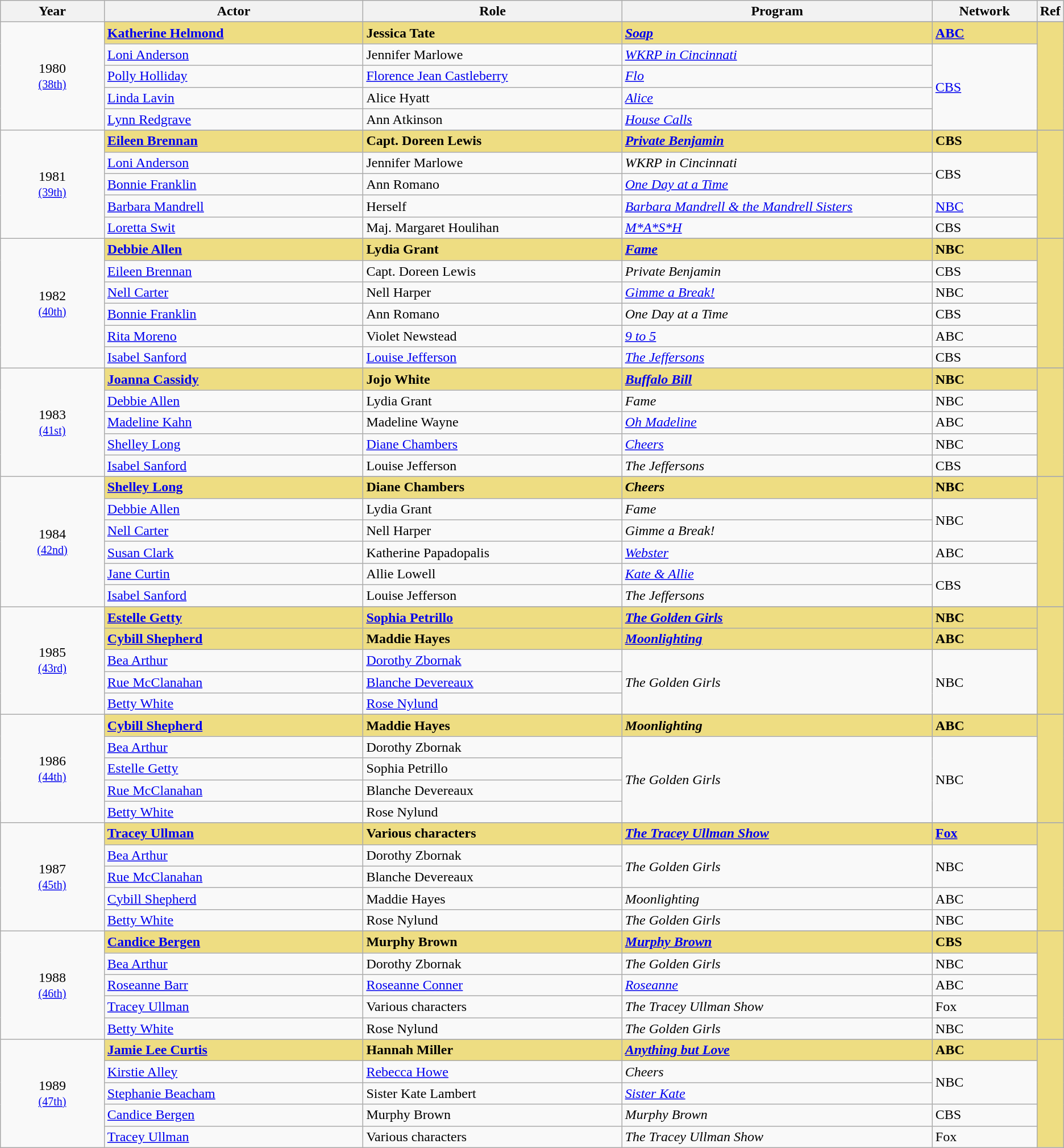<table class="wikitable">
<tr>
<th style="width:10%;">Year</th>
<th style="width:25%;">Actor</th>
<th style="width:25%;">Role</th>
<th style="width:30%;">Program</th>
<th style="width:10%;">Network</th>
<th style="width:5%;">Ref</th>
</tr>
<tr>
<td rowspan="6" style="text-align:center;">1980 <br><small><a href='#'>(38th)</a></small></td>
</tr>
<tr style="background:#EEDD82;">
<td><strong><a href='#'>Katherine Helmond</a> </strong></td>
<td><strong>Jessica Tate</strong></td>
<td><strong><em><a href='#'>Soap</a></em></strong></td>
<td><strong><a href='#'>ABC</a></strong></td>
<td rowspan="5"></td>
</tr>
<tr>
<td><a href='#'>Loni Anderson</a></td>
<td>Jennifer Marlowe</td>
<td><em><a href='#'>WKRP in Cincinnati</a></em></td>
<td rowspan="4"><a href='#'>CBS</a></td>
</tr>
<tr>
<td><a href='#'>Polly Holliday</a></td>
<td><a href='#'>Florence Jean Castleberry</a></td>
<td><em><a href='#'>Flo</a></em></td>
</tr>
<tr>
<td><a href='#'>Linda Lavin</a></td>
<td>Alice Hyatt</td>
<td><em><a href='#'>Alice</a></em></td>
</tr>
<tr>
<td><a href='#'>Lynn Redgrave</a></td>
<td>Ann Atkinson</td>
<td><em><a href='#'>House Calls</a></em></td>
</tr>
<tr>
<td rowspan="6" style="text-align:center;">1981 <br><small><a href='#'>(39th)</a></small></td>
</tr>
<tr style="background:#EEDD82;">
<td><strong><a href='#'>Eileen Brennan</a> </strong></td>
<td><strong>Capt. Doreen Lewis</strong></td>
<td><strong><em><a href='#'>Private Benjamin</a></em></strong></td>
<td><strong>CBS</strong></td>
<td rowspan="5"></td>
</tr>
<tr>
<td><a href='#'>Loni Anderson</a></td>
<td>Jennifer Marlowe</td>
<td><em>WKRP in Cincinnati</em></td>
<td rowspan="2">CBS</td>
</tr>
<tr>
<td><a href='#'>Bonnie Franklin</a></td>
<td>Ann Romano</td>
<td><em><a href='#'>One Day at a Time</a></em></td>
</tr>
<tr>
<td><a href='#'>Barbara Mandrell</a></td>
<td>Herself</td>
<td><em><a href='#'>Barbara Mandrell & the Mandrell Sisters</a></em></td>
<td><a href='#'>NBC</a></td>
</tr>
<tr>
<td><a href='#'>Loretta Swit</a></td>
<td>Maj. Margaret Houlihan</td>
<td><em><a href='#'>M*A*S*H</a></em></td>
<td>CBS</td>
</tr>
<tr>
<td rowspan="7" style="text-align:center;">1982 <br><small><a href='#'>(40th)</a></small></td>
</tr>
<tr style="background:#EEDD82;">
<td><strong><a href='#'>Debbie Allen</a> </strong></td>
<td><strong>Lydia Grant</strong></td>
<td><strong><em><a href='#'>Fame</a></em></strong></td>
<td><strong>NBC</strong></td>
<td rowspan="6"></td>
</tr>
<tr>
<td><a href='#'>Eileen Brennan</a></td>
<td>Capt. Doreen Lewis</td>
<td><em>Private Benjamin</em></td>
<td>CBS</td>
</tr>
<tr>
<td><a href='#'>Nell Carter</a></td>
<td>Nell Harper</td>
<td><em><a href='#'>Gimme a Break!</a></em></td>
<td>NBC</td>
</tr>
<tr>
<td><a href='#'>Bonnie Franklin</a></td>
<td>Ann Romano</td>
<td><em>One Day at a Time</em></td>
<td>CBS</td>
</tr>
<tr>
<td><a href='#'>Rita Moreno</a></td>
<td>Violet Newstead</td>
<td><em><a href='#'>9 to 5</a></em></td>
<td>ABC</td>
</tr>
<tr>
<td><a href='#'>Isabel Sanford</a></td>
<td><a href='#'>Louise Jefferson</a></td>
<td><em><a href='#'>The Jeffersons</a></em></td>
<td>CBS</td>
</tr>
<tr>
<td rowspan="6" style="text-align:center;">1983 <br><small><a href='#'>(41st)</a></small></td>
</tr>
<tr style="background:#EEDD82;">
<td><strong><a href='#'>Joanna Cassidy</a> </strong></td>
<td><strong>Jojo White</strong></td>
<td><strong><em><a href='#'>Buffalo Bill</a></em></strong></td>
<td><strong>NBC</strong></td>
<td rowspan="5"></td>
</tr>
<tr>
<td><a href='#'>Debbie Allen</a></td>
<td>Lydia Grant</td>
<td><em>Fame</em></td>
<td>NBC</td>
</tr>
<tr>
<td><a href='#'>Madeline Kahn</a></td>
<td>Madeline Wayne</td>
<td><em><a href='#'>Oh Madeline</a></em></td>
<td>ABC</td>
</tr>
<tr>
<td><a href='#'>Shelley Long</a></td>
<td><a href='#'>Diane Chambers</a></td>
<td><em><a href='#'>Cheers</a></em></td>
<td>NBC</td>
</tr>
<tr>
<td><a href='#'>Isabel Sanford</a></td>
<td>Louise Jefferson</td>
<td><em>The Jeffersons</em></td>
<td>CBS</td>
</tr>
<tr>
<td rowspan="7" style="text-align:center;">1984 <br><small><a href='#'>(42nd)</a></small></td>
</tr>
<tr style="background:#EEDD82;">
<td><strong><a href='#'>Shelley Long</a> </strong></td>
<td><strong>Diane Chambers</strong></td>
<td><strong><em>Cheers</em></strong></td>
<td><strong>NBC</strong></td>
<td rowspan="6"></td>
</tr>
<tr>
<td><a href='#'>Debbie Allen</a></td>
<td>Lydia Grant</td>
<td><em>Fame</em></td>
<td rowspan="2">NBC</td>
</tr>
<tr>
<td><a href='#'>Nell Carter</a></td>
<td>Nell Harper</td>
<td><em>Gimme a Break!</em></td>
</tr>
<tr>
<td><a href='#'>Susan Clark</a></td>
<td>Katherine Papadopalis</td>
<td><em><a href='#'>Webster</a></em></td>
<td>ABC</td>
</tr>
<tr>
<td><a href='#'>Jane Curtin</a></td>
<td>Allie Lowell</td>
<td><em><a href='#'>Kate & Allie</a></em></td>
<td rowspan="2">CBS</td>
</tr>
<tr>
<td><a href='#'>Isabel Sanford</a></td>
<td>Louise Jefferson</td>
<td><em>The Jeffersons</em></td>
</tr>
<tr>
<td rowspan="6" style="text-align:center;">1985 <br><small><a href='#'>(43rd)</a></small></td>
</tr>
<tr style="background:#EEDD82;">
<td><strong><a href='#'>Estelle Getty</a> </strong></td>
<td><strong><a href='#'>Sophia Petrillo</a></strong></td>
<td><strong><em><a href='#'>The Golden Girls</a></em></strong></td>
<td><strong>NBC</strong></td>
<td rowspan="5"></td>
</tr>
<tr style="background:#EEDD82;">
<td><strong><a href='#'>Cybill Shepherd</a> </strong></td>
<td><strong>Maddie Hayes</strong></td>
<td><strong><em><a href='#'>Moonlighting</a></em></strong></td>
<td><strong>ABC</strong></td>
</tr>
<tr>
<td><a href='#'>Bea Arthur</a></td>
<td><a href='#'>Dorothy Zbornak</a></td>
<td rowspan="3"><em>The Golden Girls</em></td>
<td rowspan="3">NBC</td>
</tr>
<tr>
<td><a href='#'>Rue McClanahan</a></td>
<td><a href='#'>Blanche Devereaux</a></td>
</tr>
<tr>
<td><a href='#'>Betty White</a></td>
<td><a href='#'>Rose Nylund</a></td>
</tr>
<tr>
<td rowspan="6" style="text-align:center;">1986 <br><small><a href='#'>(44th)</a></small></td>
</tr>
<tr style="background:#EEDD82;">
<td><strong><a href='#'>Cybill Shepherd</a> </strong></td>
<td><strong>Maddie Hayes</strong></td>
<td><strong><em>Moonlighting</em></strong></td>
<td><strong>ABC</strong></td>
<td rowspan="5"></td>
</tr>
<tr>
<td><a href='#'>Bea Arthur</a></td>
<td>Dorothy Zbornak</td>
<td rowspan="4"><em>The Golden Girls</em></td>
<td rowspan="4">NBC</td>
</tr>
<tr>
<td><a href='#'>Estelle Getty</a></td>
<td>Sophia Petrillo</td>
</tr>
<tr>
<td><a href='#'>Rue McClanahan</a></td>
<td>Blanche Devereaux</td>
</tr>
<tr>
<td><a href='#'>Betty White</a></td>
<td>Rose Nylund</td>
</tr>
<tr>
<td rowspan="6" style="text-align:center;">1987 <br><small><a href='#'>(45th)</a></small></td>
</tr>
<tr style="background:#EEDD82;">
<td><strong><a href='#'>Tracey Ullman</a> </strong></td>
<td><strong>Various characters</strong></td>
<td><strong><em><a href='#'>The Tracey Ullman Show</a></em></strong></td>
<td><strong><a href='#'>Fox</a></strong></td>
<td rowspan="5"></td>
</tr>
<tr>
<td><a href='#'>Bea Arthur</a></td>
<td>Dorothy Zbornak</td>
<td rowspan="2"><em>The Golden Girls</em></td>
<td rowspan="2">NBC</td>
</tr>
<tr>
<td><a href='#'>Rue McClanahan</a></td>
<td>Blanche Devereaux</td>
</tr>
<tr>
<td><a href='#'>Cybill Shepherd</a></td>
<td>Maddie Hayes</td>
<td><em>Moonlighting</em></td>
<td>ABC</td>
</tr>
<tr>
<td><a href='#'>Betty White</a></td>
<td>Rose Nylund</td>
<td><em>The Golden Girls</em></td>
<td>NBC</td>
</tr>
<tr>
<td rowspan="6" style="text-align:center;">1988 <br><small><a href='#'>(46th)</a></small></td>
</tr>
<tr style="background:#EEDD82;">
<td><strong><a href='#'>Candice Bergen</a> </strong></td>
<td><strong>Murphy Brown</strong></td>
<td><strong><em><a href='#'>Murphy Brown</a></em></strong></td>
<td><strong>CBS</strong></td>
<td rowspan="5"></td>
</tr>
<tr>
<td><a href='#'>Bea Arthur</a></td>
<td>Dorothy Zbornak</td>
<td><em>The Golden Girls</em></td>
<td>NBC</td>
</tr>
<tr>
<td><a href='#'>Roseanne Barr</a></td>
<td><a href='#'>Roseanne Conner</a></td>
<td><em><a href='#'>Roseanne</a></em></td>
<td>ABC</td>
</tr>
<tr>
<td><a href='#'>Tracey Ullman</a></td>
<td>Various characters</td>
<td><em>The Tracey Ullman Show</em></td>
<td>Fox</td>
</tr>
<tr>
<td><a href='#'>Betty White</a></td>
<td>Rose Nylund</td>
<td><em>The Golden Girls</em></td>
<td>NBC</td>
</tr>
<tr>
<td rowspan="6" style="text-align:center;">1989 <br><small><a href='#'>(47th)</a></small></td>
</tr>
<tr style="background:#EEDD82;">
<td><strong><a href='#'>Jamie Lee Curtis</a> </strong></td>
<td><strong>Hannah Miller</strong></td>
<td><strong><em><a href='#'>Anything but Love</a></em></strong></td>
<td><strong>ABC</strong></td>
<td rowspan="5"></td>
</tr>
<tr>
<td><a href='#'>Kirstie Alley</a></td>
<td><a href='#'>Rebecca Howe</a></td>
<td><em>Cheers</em></td>
<td rowspan="2">NBC</td>
</tr>
<tr>
<td><a href='#'>Stephanie Beacham</a></td>
<td>Sister Kate Lambert</td>
<td><em><a href='#'>Sister Kate</a></em></td>
</tr>
<tr>
<td><a href='#'>Candice Bergen</a></td>
<td>Murphy Brown</td>
<td><em>Murphy Brown</em></td>
<td>CBS</td>
</tr>
<tr>
<td><a href='#'>Tracey Ullman</a></td>
<td>Various characters</td>
<td><em>The Tracey Ullman Show</em></td>
<td>Fox</td>
</tr>
</table>
